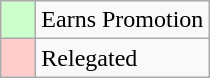<table class="wikitable">
<tr>
<td bgcolor="#ccffcc">    </td>
<td>Earns Promotion</td>
</tr>
<tr>
<td bgcolor="#ffcccc">    </td>
<td>Relegated</td>
</tr>
</table>
